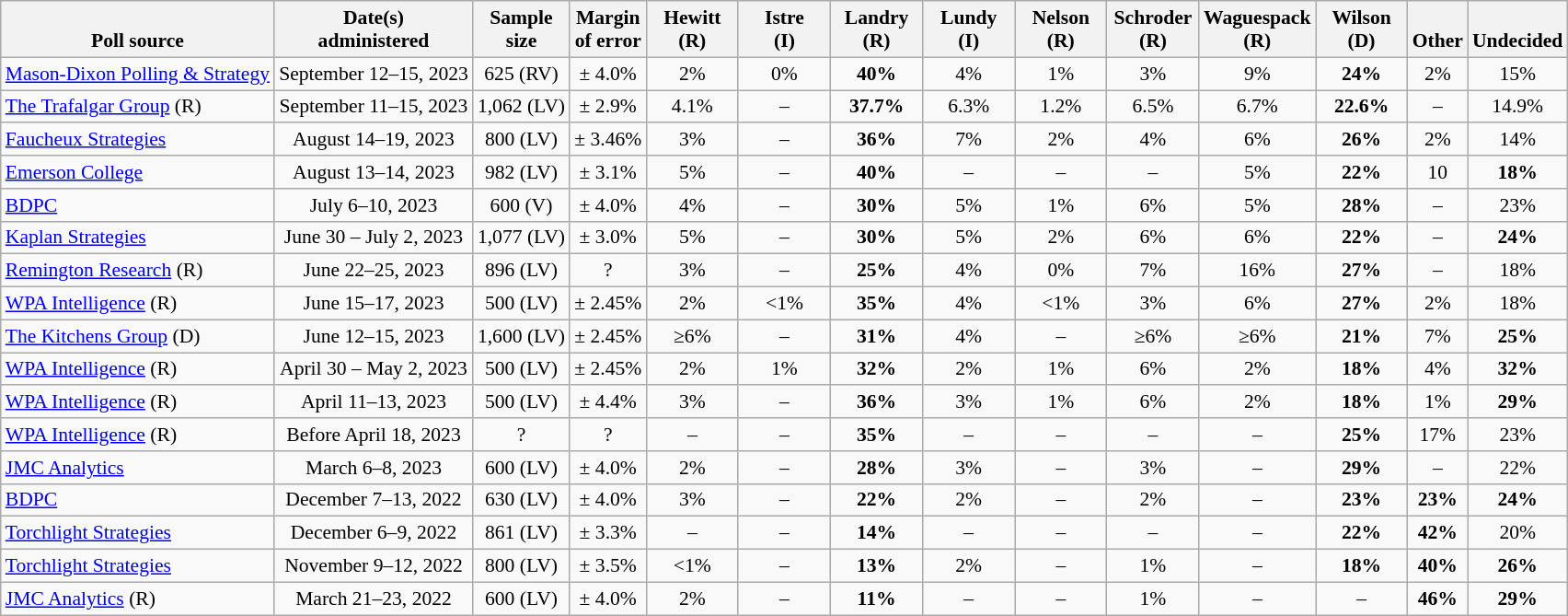<table class="wikitable" style="font-size:90%;text-align:center;">
<tr valign=bottom>
<th>Poll source</th>
<th>Date(s)<br>administered</th>
<th>Sample<br>size</th>
<th>Margin<br>of error</th>
<th style="width:60px;">Hewitt<br>(R)</th>
<th style="width:60px;">Istre<br>(I)</th>
<th style="width:60px;">Landry<br>(R)</th>
<th style="width:60px;">Lundy<br>(I)</th>
<th style="width:60px;">Nelson<br>(R)</th>
<th style="width:60px;">Schroder<br>(R)</th>
<th style="width:60px;">Waguespack<br>(R)</th>
<th style="width:60px;">Wilson<br>(D)</th>
<th>Other</th>
<th>Undecided</th>
</tr>
<tr>
<td style="text-align:left;"><a href='#'>Mason-Dixon Polling & Strategy</a></td>
<td>September 12–15, 2023</td>
<td>625 (RV)</td>
<td>± 4.0%</td>
<td>2%</td>
<td>0%</td>
<td><strong>40%</strong></td>
<td>4%</td>
<td>1%</td>
<td>3%</td>
<td>9%</td>
<td><strong>24%</strong></td>
<td>2%</td>
<td>15%</td>
</tr>
<tr>
<td style="text-align:left;"><a href='#'>The Trafalgar Group</a> (R)</td>
<td>September 11–15, 2023</td>
<td>1,062 (LV)</td>
<td>± 2.9%</td>
<td>4.1%</td>
<td>–</td>
<td><strong>37.7%</strong></td>
<td>6.3%</td>
<td>1.2%</td>
<td>6.5%</td>
<td>6.7%</td>
<td><strong>22.6%</strong></td>
<td>–</td>
<td>14.9%</td>
</tr>
<tr>
<td style="text-align:left;"><a href='#'>Faucheux Strategies</a></td>
<td>August 14–19, 2023</td>
<td>800 (LV)</td>
<td>± 3.46%</td>
<td>3%</td>
<td>–</td>
<td><strong>36%</strong></td>
<td>7%</td>
<td>2%</td>
<td>4%</td>
<td>6%</td>
<td><strong>26%</strong></td>
<td>2%</td>
<td>14%</td>
</tr>
<tr>
<td style="text-align:left;"><a href='#'>Emerson College</a></td>
<td>August 13–14, 2023</td>
<td>982 (LV)</td>
<td>± 3.1%</td>
<td>5%</td>
<td>–</td>
<td><strong>40%</strong></td>
<td>–</td>
<td>–</td>
<td>–</td>
<td>5%</td>
<td><strong>22%</strong></td>
<td>10</td>
<td><strong>18%</strong></td>
</tr>
<tr>
<td style="text-align:left;"><a href='#'>BDPC</a></td>
<td>July 6–10, 2023</td>
<td>600 (V)</td>
<td>± 4.0%</td>
<td>4%</td>
<td>–</td>
<td><strong>30%</strong></td>
<td>5%</td>
<td>1%</td>
<td>6%</td>
<td>5%</td>
<td><strong>28%</strong></td>
<td>–</td>
<td>23%</td>
</tr>
<tr>
<td style="text-align:left;"><a href='#'>Kaplan Strategies</a></td>
<td>June 30 – July 2, 2023</td>
<td>1,077 (LV)</td>
<td>± 3.0%</td>
<td>5%</td>
<td>–</td>
<td><strong>30%</strong></td>
<td>5%</td>
<td>2%</td>
<td>6%</td>
<td>6%</td>
<td><strong>22%</strong></td>
<td>–</td>
<td><strong>24%</strong></td>
</tr>
<tr>
<td style="text-align:left;"><a href='#'>Remington Research</a> (R)</td>
<td>June 22–25, 2023</td>
<td>896 (LV)</td>
<td>?</td>
<td>3%</td>
<td>–</td>
<td><strong>25%</strong></td>
<td>4%</td>
<td>0%</td>
<td>7%</td>
<td>16%</td>
<td><strong>27%</strong></td>
<td>–</td>
<td>18%</td>
</tr>
<tr>
<td style="text-align:left;"><a href='#'>WPA Intelligence</a> (R)</td>
<td>June 15–17, 2023</td>
<td>500 (LV)</td>
<td>± 2.45%</td>
<td>2%</td>
<td><1%</td>
<td><strong>35%</strong></td>
<td>4%</td>
<td><1%</td>
<td>3%</td>
<td>6%</td>
<td><strong>27%</strong></td>
<td>2%</td>
<td>18%</td>
</tr>
<tr>
<td style="text-align:left;"><a href='#'>The Kitchens Group</a> (D)</td>
<td>June 12–15, 2023</td>
<td>1,600 (LV)</td>
<td>± 2.45%</td>
<td>≥6%</td>
<td>–</td>
<td><strong>31%</strong></td>
<td>4%</td>
<td>–</td>
<td>≥6%</td>
<td>≥6%</td>
<td><strong>21%</strong></td>
<td>7%</td>
<td><strong>25%</strong></td>
</tr>
<tr>
<td style="text-align:left;"><a href='#'>WPA Intelligence</a> (R)</td>
<td>April 30 – May 2, 2023</td>
<td>500 (LV)</td>
<td>± 2.45%</td>
<td>2%</td>
<td>1%</td>
<td><strong>32%</strong></td>
<td>2%</td>
<td>1%</td>
<td>6%</td>
<td>2%</td>
<td><strong>18%</strong></td>
<td>4%</td>
<td><strong>32%</strong></td>
</tr>
<tr>
<td style="text-align:left;"><a href='#'>WPA Intelligence</a> (R)</td>
<td>April 11–13, 2023</td>
<td>500 (LV)</td>
<td>± 4.4%</td>
<td>3%</td>
<td>–</td>
<td><strong>36%</strong></td>
<td>3%</td>
<td>1%</td>
<td>6%</td>
<td>2%</td>
<td><strong>18%</strong></td>
<td>1%</td>
<td><strong>29%</strong></td>
</tr>
<tr>
<td style="text-align:left;"><a href='#'>WPA Intelligence</a> (R)</td>
<td>Before April 18, 2023</td>
<td>?</td>
<td>?</td>
<td>–</td>
<td>–</td>
<td><strong>35%</strong></td>
<td>–</td>
<td>–</td>
<td>–</td>
<td>–</td>
<td><strong>25%</strong></td>
<td>17%</td>
<td>23%</td>
</tr>
<tr>
<td style="text-align:left;"><a href='#'>JMC Analytics</a></td>
<td>March 6–8, 2023</td>
<td>600 (LV)</td>
<td>± 4.0%</td>
<td>2%</td>
<td>–</td>
<td><strong>28%</strong></td>
<td>3%</td>
<td>–</td>
<td>3%</td>
<td>–</td>
<td><strong>29%</strong></td>
<td>–</td>
<td>22%</td>
</tr>
<tr>
<td style="text-align:left;"><a href='#'>BDPC</a></td>
<td>December 7–13, 2022</td>
<td>630 (LV)</td>
<td>± 4.0%</td>
<td>3%</td>
<td>–</td>
<td><strong>22%</strong></td>
<td>2%</td>
<td>–</td>
<td>2%</td>
<td>–</td>
<td><strong>23%</strong></td>
<td><strong>23%</strong></td>
<td><strong>24%</strong></td>
</tr>
<tr>
<td style="text-align:left;"><a href='#'>Torchlight Strategies</a></td>
<td>December 6–9, 2022</td>
<td>861 (LV)</td>
<td>± 3.3%</td>
<td>–</td>
<td>–</td>
<td><strong>14%</strong></td>
<td>–</td>
<td>–</td>
<td>–</td>
<td>–</td>
<td><strong>22%</strong></td>
<td><strong>42%</strong></td>
<td>20%</td>
</tr>
<tr>
<td style="text-align:left;"><a href='#'>Torchlight Strategies</a></td>
<td>November 9–12, 2022</td>
<td>800 (LV)</td>
<td>± 3.5%</td>
<td><1%</td>
<td>–</td>
<td><strong>13%</strong></td>
<td>2%</td>
<td>–</td>
<td>1%</td>
<td>–</td>
<td><strong>18%</strong></td>
<td><strong>40%</strong></td>
<td><strong>26%</strong></td>
</tr>
<tr>
<td style="text-align:left;"><a href='#'>JMC Analytics</a> (R)</td>
<td>March 21–23, 2022</td>
<td>600 (LV)</td>
<td>± 4.0%</td>
<td>2%</td>
<td>–</td>
<td><strong>11%</strong></td>
<td>–</td>
<td>–</td>
<td>1%</td>
<td>–</td>
<td>–</td>
<td><strong>46%</strong></td>
<td><strong>29%</strong></td>
</tr>
</table>
